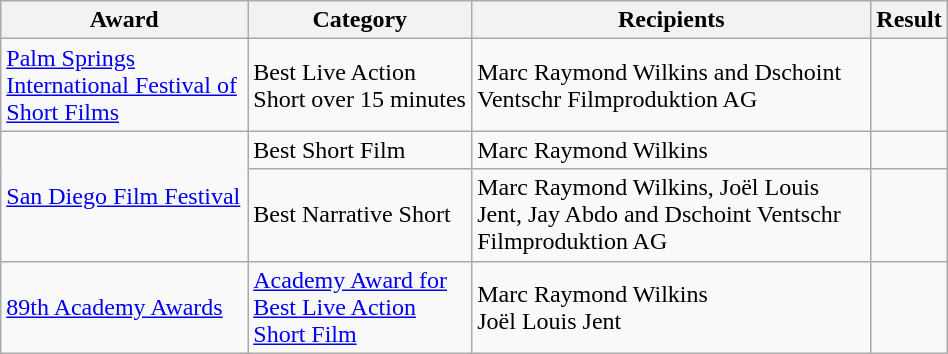<table class="wikitable sortable" width="50%">
<tr>
<th>Award</th>
<th>Category</th>
<th>Recipients</th>
<th>Result</th>
</tr>
<tr>
<td><a href='#'>Palm Springs International Festival of Short Films</a></td>
<td>Best Live Action Short over 15 minutes</td>
<td>Marc Raymond Wilkins and Dschoint Ventschr Filmproduktion AG</td>
<td></td>
</tr>
<tr>
<td rowspan="2"><a href='#'>San Diego Film Festival</a></td>
<td>Best Short Film</td>
<td>Marc Raymond Wilkins</td>
<td></td>
</tr>
<tr>
<td>Best Narrative Short</td>
<td>Marc Raymond Wilkins, Joël Louis Jent, Jay Abdo and Dschoint Ventschr Filmproduktion AG</td>
<td></td>
</tr>
<tr>
<td><a href='#'>89th Academy Awards</a></td>
<td><a href='#'>Academy Award for Best Live Action Short Film</a></td>
<td>Marc Raymond Wilkins<br>Joël Louis Jent</td>
<td></td>
</tr>
</table>
